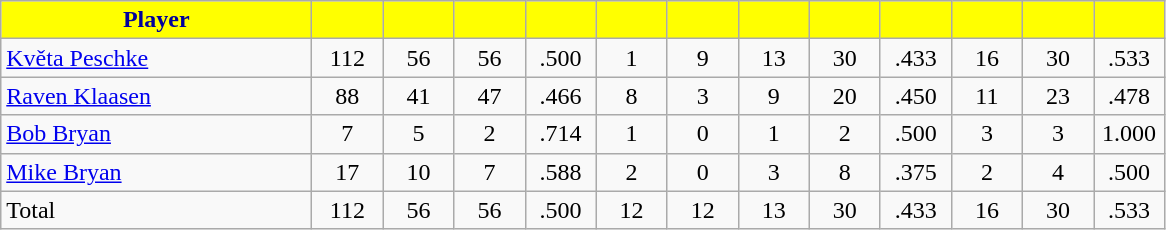<table class="wikitable" style="text-align:center">
<tr>
<th style="background:yellow; color:#00009C" width="200px">Player</th>
<th style="background:yellow; color:#00009C" width="40px"></th>
<th style="background:yellow; color:#00009C" width="40px"></th>
<th style="background:yellow; color:#00009C" width="40px"></th>
<th style="background:yellow; color:#00009C" width="40px"></th>
<th style="background:yellow; color:#00009C" width="40px"></th>
<th style="background:yellow; color:#00009C" width="40px"></th>
<th style="background:yellow; color:#00009C" width="40px"></th>
<th style="background:yellow; color:#00009C" width="40px"></th>
<th style="background:yellow; color:#00009C" width="40px"></th>
<th style="background:yellow; color:#00009C" width="40px"></th>
<th style="background:yellow; color:#00009C" width="40px"></th>
<th style="background:yellow; color:#00009C" width="40px"></th>
</tr>
<tr>
<td style="text-align:left"><a href='#'>Květa Peschke</a></td>
<td>112</td>
<td>56</td>
<td>56</td>
<td>.500</td>
<td>1</td>
<td>9</td>
<td>13</td>
<td>30</td>
<td>.433</td>
<td>16</td>
<td>30</td>
<td>.533</td>
</tr>
<tr>
<td style="text-align:left"><a href='#'>Raven Klaasen</a></td>
<td>88</td>
<td>41</td>
<td>47</td>
<td>.466</td>
<td>8</td>
<td>3</td>
<td>9</td>
<td>20</td>
<td>.450</td>
<td>11</td>
<td>23</td>
<td>.478</td>
</tr>
<tr>
<td style="text-align:left"><a href='#'>Bob Bryan</a></td>
<td>7</td>
<td>5</td>
<td>2</td>
<td>.714</td>
<td>1</td>
<td>0</td>
<td>1</td>
<td>2</td>
<td>.500</td>
<td>3</td>
<td>3</td>
<td>1.000</td>
</tr>
<tr>
<td style="text-align:left"><a href='#'>Mike Bryan</a></td>
<td>17</td>
<td>10</td>
<td>7</td>
<td>.588</td>
<td>2</td>
<td>0</td>
<td>3</td>
<td>8</td>
<td>.375</td>
<td>2</td>
<td>4</td>
<td>.500</td>
</tr>
<tr>
<td style="text-align:left">Total</td>
<td>112</td>
<td>56</td>
<td>56</td>
<td>.500</td>
<td>12</td>
<td>12</td>
<td>13</td>
<td>30</td>
<td>.433</td>
<td>16</td>
<td>30</td>
<td>.533</td>
</tr>
</table>
